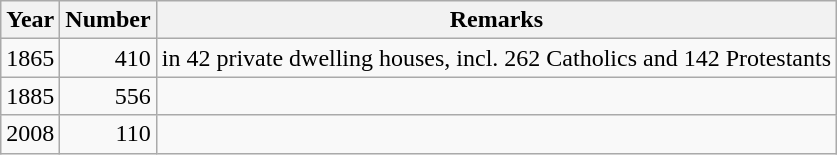<table class="wikitable">
<tr>
<th>Year</th>
<th>Number</th>
<th>Remarks</th>
</tr>
<tr>
<td>1865</td>
<td align="right">410</td>
<td>in 42 private dwelling houses, incl. 262 Catholics and 142 Protestants</td>
</tr>
<tr>
<td>1885</td>
<td align="right">556</td>
<td></td>
</tr>
<tr>
<td>2008</td>
<td align="right">110</td>
<td></td>
</tr>
</table>
